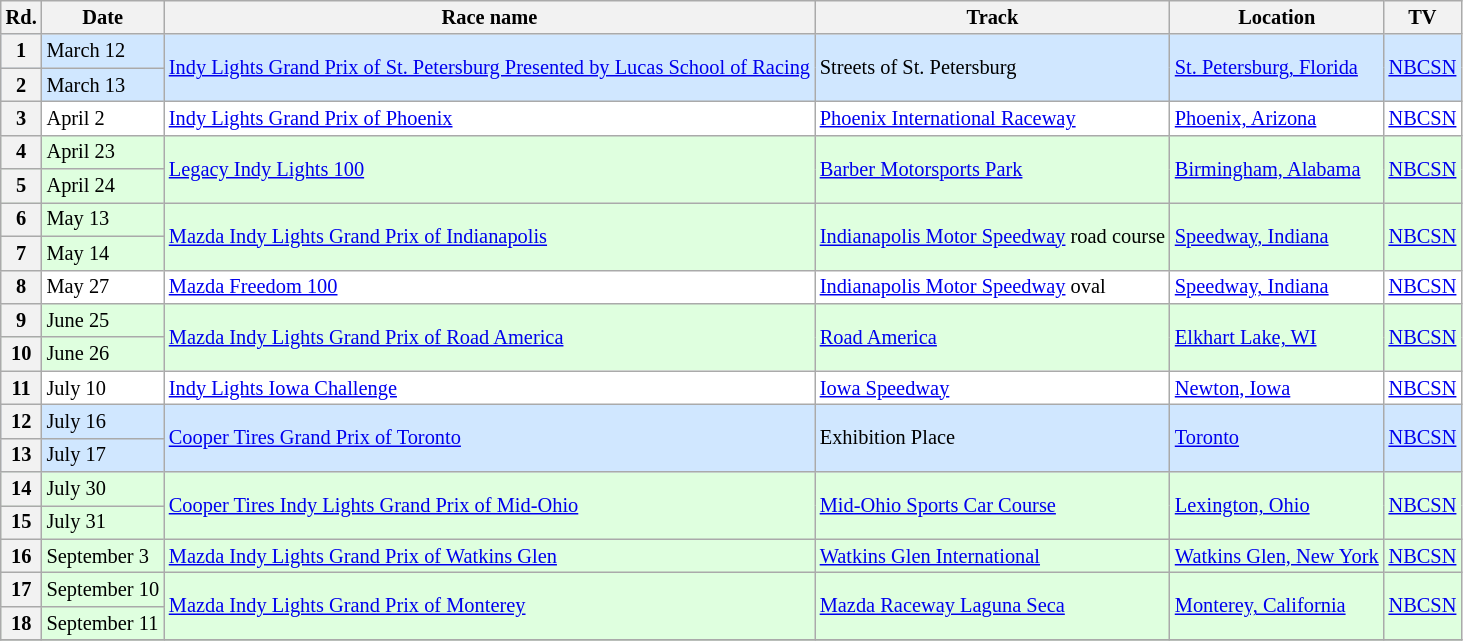<table class="wikitable" style="font-size: 85%">
<tr>
<th>Rd.</th>
<th>Date</th>
<th>Race name</th>
<th>Track</th>
<th>Location</th>
<th>TV</th>
</tr>
<tr style="background:#D0E7FF;">
<th>1</th>
<td>March 12</td>
<td rowspan=2><a href='#'>Indy Lights Grand Prix of St. Petersburg Presented by Lucas School of Racing</a></td>
<td rowspan=2>Streets of St. Petersburg</td>
<td rowspan=2><a href='#'>St. Petersburg, Florida</a></td>
<td rowspan=2><a href='#'>NBCSN</a></td>
</tr>
<tr style="background:#D0E7FF;">
<th>2</th>
<td>March 13</td>
</tr>
<tr style="background:#FFFFFF;">
<th>3</th>
<td>April 2</td>
<td><a href='#'>Indy Lights Grand Prix of Phoenix</a></td>
<td><a href='#'>Phoenix International Raceway</a></td>
<td><a href='#'>Phoenix, Arizona</a></td>
<td><a href='#'>NBCSN</a></td>
</tr>
<tr style="background:#DFFFDF;">
<th>4</th>
<td>April 23</td>
<td rowspan=2><a href='#'>Legacy Indy Lights 100</a></td>
<td rowspan=2><a href='#'>Barber Motorsports Park</a></td>
<td rowspan=2><a href='#'>Birmingham, Alabama</a></td>
<td rowspan=2><a href='#'>NBCSN</a></td>
</tr>
<tr style="background:#DFFFDF;">
<th>5</th>
<td>April 24</td>
</tr>
<tr style="background:#DFFFDF;">
<th>6</th>
<td>May 13</td>
<td rowspan=2><a href='#'>Mazda Indy Lights Grand Prix of Indianapolis</a></td>
<td rowspan=2><a href='#'>Indianapolis Motor Speedway</a> road course</td>
<td rowspan=2><a href='#'>Speedway, Indiana</a></td>
<td rowspan=2><a href='#'>NBCSN</a></td>
</tr>
<tr style="background:#DFFFDF;">
<th>7</th>
<td>May 14</td>
</tr>
<tr style="background:#FFFFFF;">
<th>8</th>
<td>May 27</td>
<td><a href='#'>Mazda Freedom 100</a></td>
<td><a href='#'>Indianapolis Motor Speedway</a> oval</td>
<td><a href='#'>Speedway, Indiana</a></td>
<td><a href='#'>NBCSN</a></td>
</tr>
<tr style="background:#DFFFDF;">
<th>9</th>
<td>June 25</td>
<td rowspan=2><a href='#'>Mazda Indy Lights Grand Prix of Road America</a></td>
<td rowspan=2><a href='#'>Road America</a></td>
<td rowspan=2><a href='#'>Elkhart Lake, WI</a></td>
<td rowspan=2><a href='#'>NBCSN</a></td>
</tr>
<tr style="background:#DFFFDF;">
<th>10</th>
<td>June 26</td>
</tr>
<tr style="background:#FFFFFF;">
<th>11</th>
<td>July 10</td>
<td><a href='#'>Indy Lights Iowa Challenge</a></td>
<td><a href='#'>Iowa Speedway</a></td>
<td><a href='#'>Newton, Iowa</a></td>
<td><a href='#'>NBCSN</a></td>
</tr>
<tr style="background:#D0E7FF;">
<th>12</th>
<td>July 16</td>
<td rowspan=2><a href='#'>Cooper Tires Grand Prix of Toronto</a></td>
<td rowspan=2>Exhibition Place</td>
<td rowspan=2><a href='#'>Toronto</a></td>
<td rowspan=2><a href='#'>NBCSN</a></td>
</tr>
<tr style="background:#D0E7FF;">
<th>13</th>
<td>July 17</td>
</tr>
<tr style="background:#DFFFDF;">
<th>14</th>
<td>July 30</td>
<td rowspan=2><a href='#'>Cooper Tires Indy Lights Grand Prix of Mid-Ohio</a></td>
<td rowspan=2><a href='#'>Mid-Ohio Sports Car Course</a></td>
<td rowspan=2><a href='#'>Lexington, Ohio</a></td>
<td rowspan=2><a href='#'>NBCSN</a></td>
</tr>
<tr style="background:#DFFFDF;">
<th>15</th>
<td>July 31</td>
</tr>
<tr style="background:#DFFFDF;">
<th>16</th>
<td>September 3</td>
<td><a href='#'>Mazda Indy Lights Grand Prix of Watkins Glen</a></td>
<td><a href='#'>Watkins Glen International</a></td>
<td><a href='#'>Watkins Glen, New York</a></td>
<td><a href='#'>NBCSN</a></td>
</tr>
<tr style="background:#DFFFDF;">
<th>17</th>
<td>September 10</td>
<td rowspan=2><a href='#'>Mazda Indy Lights Grand Prix of Monterey</a></td>
<td rowspan=2><a href='#'>Mazda Raceway Laguna Seca</a></td>
<td rowspan=2><a href='#'>Monterey, California</a></td>
<td rowspan=2><a href='#'>NBCSN</a></td>
</tr>
<tr style="background:#DFFFDF;">
<th>18</th>
<td>September 11</td>
</tr>
<tr style="background:#DFFFDF;">
</tr>
</table>
